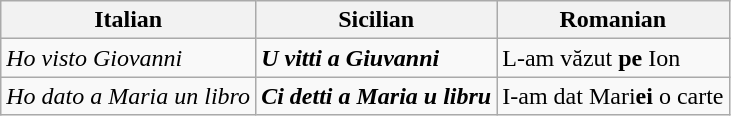<table class="wikitable">
<tr>
<th>Italian</th>
<th>Sicilian</th>
<th>Romanian</th>
</tr>
<tr>
<td><em>Ho visto Giovanni</em></td>
<td><strong><em>U<strong> vitti </strong>a<strong> Giuvanni<em></td>
<td></em></strong>L</strong>-am văzut <strong>pe</strong> Ion</em></td>
</tr>
<tr>
<td><em>Ho dato a Maria un libro</em></td>
<td><strong><em>Ci<strong> detti </strong>a<strong> Maria u libru<em></td>
<td></em></strong>I-</strong>am dat Mari<strong>ei</strong> o carte</em></td>
</tr>
</table>
